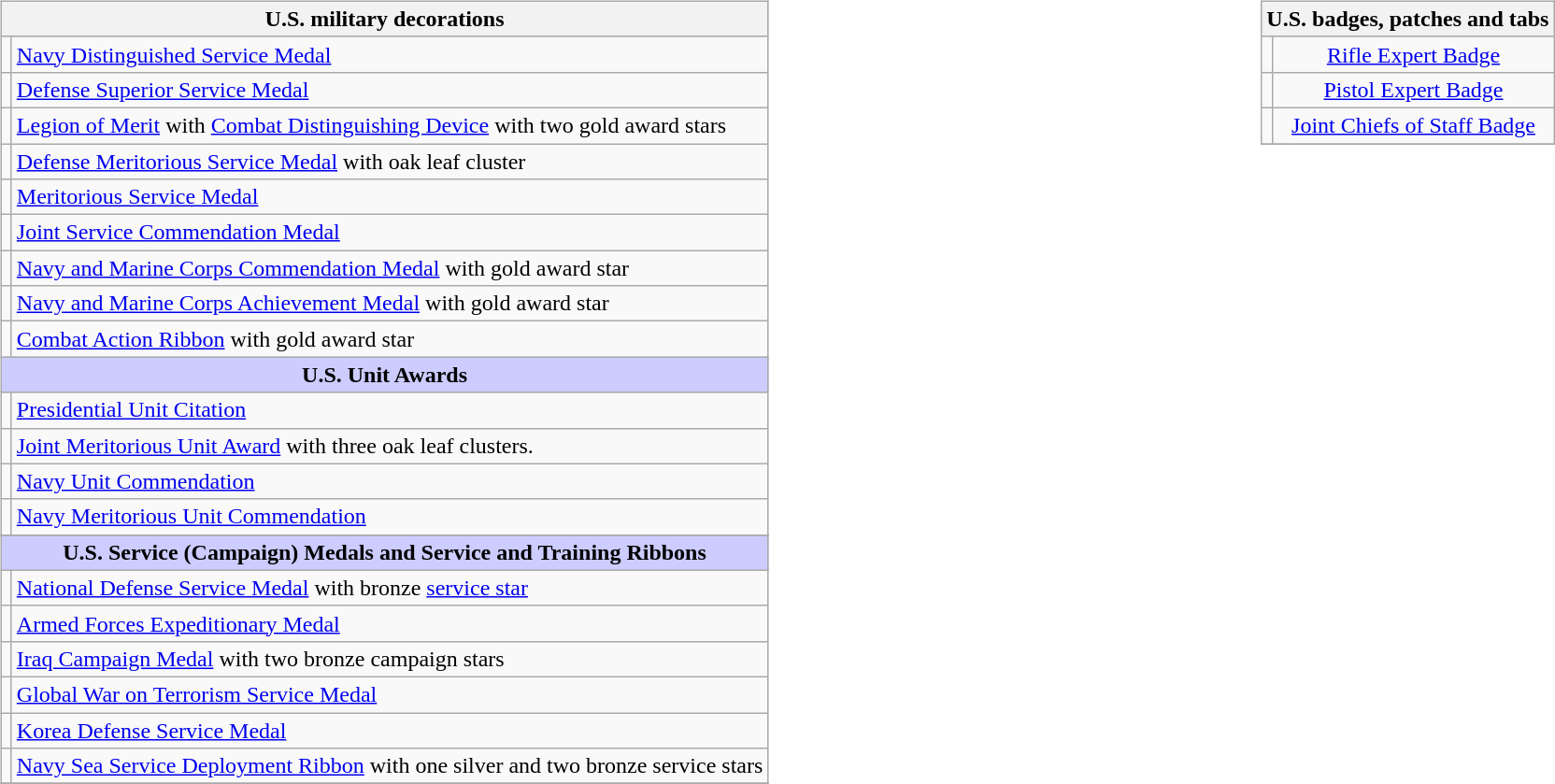<table style="width:100%;">
<tr>
<td valign="top"><br><table class="wikitable">
<tr style="background:#ccf; text-align:center;">
<th colspan="2"><strong>U.S. military decorations</strong></th>
</tr>
<tr>
<td></td>
<td><a href='#'>Navy Distinguished Service Medal</a></td>
</tr>
<tr>
<td></td>
<td><a href='#'>Defense Superior Service Medal</a></td>
</tr>
<tr>
<td></td>
<td><a href='#'>Legion of Merit</a> with <a href='#'>Combat Distinguishing Device</a> with two gold award stars</td>
</tr>
<tr>
<td></td>
<td><a href='#'>Defense Meritorious Service Medal</a> with oak leaf cluster</td>
</tr>
<tr>
<td></td>
<td><a href='#'>Meritorious Service Medal</a></td>
</tr>
<tr>
<td></td>
<td><a href='#'>Joint Service Commendation Medal</a></td>
</tr>
<tr>
<td></td>
<td><a href='#'>Navy and Marine Corps Commendation Medal</a> with gold award star</td>
</tr>
<tr>
<td></td>
<td><a href='#'>Navy and Marine Corps Achievement Medal</a> with gold award star</td>
</tr>
<tr>
<td></td>
<td><a href='#'>Combat Action Ribbon</a> with gold award star</td>
</tr>
<tr style="background:#ccf; text-align:center;">
<td colspan=2><strong>U.S. Unit Awards</strong></td>
</tr>
<tr>
<td></td>
<td><a href='#'>Presidential Unit Citation</a></td>
</tr>
<tr>
<td></td>
<td><a href='#'>Joint Meritorious Unit Award</a> with three oak leaf clusters.</td>
</tr>
<tr>
<td></td>
<td><a href='#'>Navy Unit Commendation</a></td>
</tr>
<tr>
<td></td>
<td><a href='#'>Navy Meritorious Unit Commendation</a></td>
</tr>
<tr>
</tr>
<tr style="background:#ccf; text-align:center;">
<td colspan=2><strong>U.S. Service (Campaign) Medals and Service and Training Ribbons</strong></td>
</tr>
<tr>
<td></td>
<td><a href='#'>National Defense Service Medal</a> with bronze <a href='#'>service star</a></td>
</tr>
<tr>
<td></td>
<td><a href='#'>Armed Forces Expeditionary Medal</a></td>
</tr>
<tr>
<td></td>
<td><a href='#'>Iraq Campaign Medal</a> with two bronze campaign stars</td>
</tr>
<tr>
<td></td>
<td><a href='#'>Global War on Terrorism Service Medal</a></td>
</tr>
<tr>
<td></td>
<td><a href='#'>Korea Defense Service Medal</a></td>
</tr>
<tr>
<td></td>
<td><a href='#'>Navy Sea Service Deployment Ribbon</a> with one silver and two bronze service stars</td>
</tr>
<tr>
</tr>
</table>
</td>
<td valign="top"><br><table class="wikitable">
<tr style="background:#ccf; text-align:center;">
<th colspan="2"><strong>U.S. badges, patches and tabs</strong></th>
</tr>
<tr>
<td align=center></td>
<td align=center><a href='#'>Rifle Expert Badge</a></td>
</tr>
<tr>
<td align=center></td>
<td align=center><a href='#'>Pistol Expert Badge</a></td>
</tr>
<tr>
<td align=center></td>
<td align=center><a href='#'>Joint Chiefs of Staff Badge</a></td>
</tr>
<tr>
</tr>
</table>
</td>
</tr>
</table>
